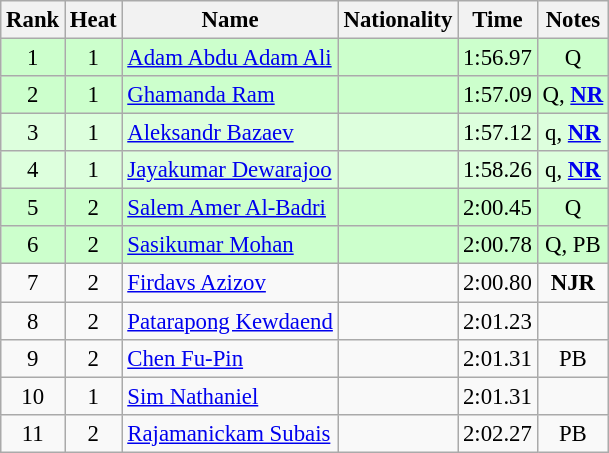<table class="wikitable sortable" style="text-align:center;font-size:95%">
<tr>
<th>Rank</th>
<th>Heat</th>
<th>Name</th>
<th>Nationality</th>
<th>Time</th>
<th>Notes</th>
</tr>
<tr bgcolor=ccffcc>
<td>1</td>
<td>1</td>
<td align=left><a href='#'>Adam Abdu Adam Ali</a></td>
<td align=left></td>
<td>1:56.97</td>
<td>Q</td>
</tr>
<tr bgcolor=ccffcc>
<td>2</td>
<td>1</td>
<td align=left><a href='#'>Ghamanda Ram</a></td>
<td align=left></td>
<td>1:57.09</td>
<td>Q, <strong><a href='#'>NR</a></strong></td>
</tr>
<tr bgcolor=ddffdd>
<td>3</td>
<td>1</td>
<td align=left><a href='#'>Aleksandr Bazaev</a></td>
<td align=left></td>
<td>1:57.12</td>
<td>q, <strong><a href='#'>NR</a></strong></td>
</tr>
<tr bgcolor=ddffdd>
<td>4</td>
<td>1</td>
<td align=left><a href='#'>Jayakumar Dewarajoo</a></td>
<td align=left></td>
<td>1:58.26</td>
<td>q, <strong><a href='#'>NR</a></strong></td>
</tr>
<tr bgcolor=ccffcc>
<td>5</td>
<td>2</td>
<td align=left><a href='#'>Salem Amer Al-Badri</a></td>
<td align=left></td>
<td>2:00.45</td>
<td>Q</td>
</tr>
<tr bgcolor=ccffcc>
<td>6</td>
<td>2</td>
<td align=left><a href='#'>Sasikumar Mohan</a></td>
<td align=left></td>
<td>2:00.78</td>
<td>Q, PB</td>
</tr>
<tr>
<td>7</td>
<td>2</td>
<td align=left><a href='#'>Firdavs Azizov</a></td>
<td align=left></td>
<td>2:00.80</td>
<td><strong>NJR</strong></td>
</tr>
<tr>
<td>8</td>
<td>2</td>
<td align=left><a href='#'>Patarapong Kewdaend</a></td>
<td align=left></td>
<td>2:01.23</td>
<td></td>
</tr>
<tr>
<td>9</td>
<td>2</td>
<td align=left><a href='#'>Chen Fu-Pin</a></td>
<td align=left></td>
<td>2:01.31</td>
<td>PB</td>
</tr>
<tr>
<td>10</td>
<td>1</td>
<td align=left><a href='#'>Sim Nathaniel</a></td>
<td align=left></td>
<td>2:01.31</td>
<td></td>
</tr>
<tr>
<td>11</td>
<td>2</td>
<td align=left><a href='#'>Rajamanickam Subais</a></td>
<td align=left></td>
<td>2:02.27</td>
<td>PB</td>
</tr>
</table>
